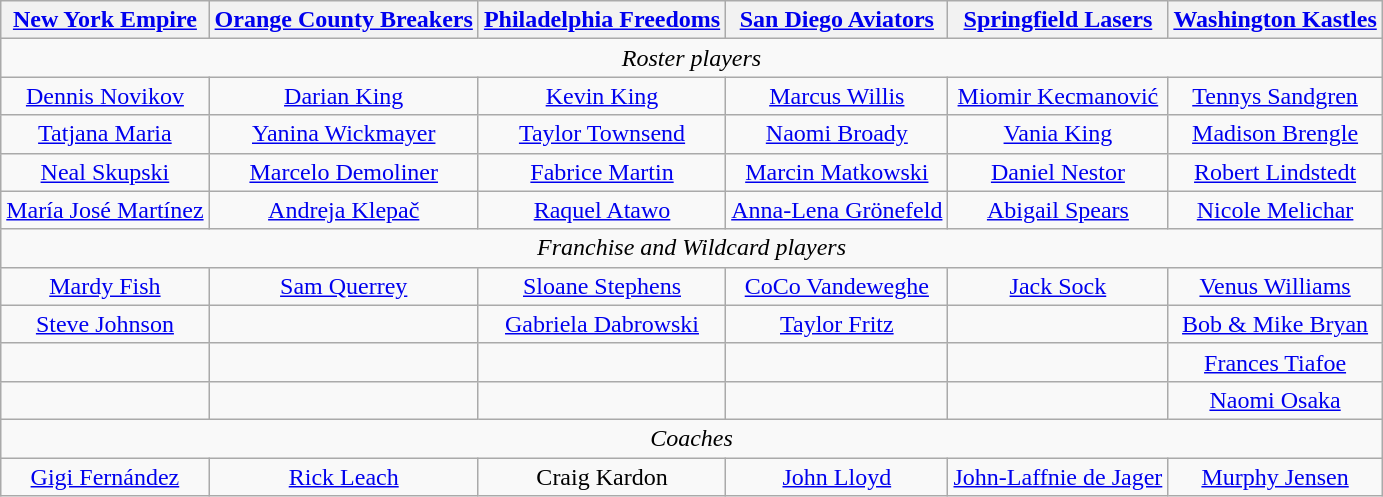<table class=wikitable style=text-align:center>
<tr>
<th><a href='#'>New York Empire</a></th>
<th><a href='#'>Orange County Breakers</a></th>
<th><a href='#'>Philadelphia Freedoms</a></th>
<th><a href='#'>San Diego Aviators</a></th>
<th><a href='#'>Springfield Lasers</a></th>
<th><a href='#'>Washington Kastles</a></th>
</tr>
<tr>
<td colspan=6 align=center><em>Roster players</em></td>
</tr>
<tr>
<td> <a href='#'>Dennis Novikov</a></td>
<td> <a href='#'>Darian King</a></td>
<td> <a href='#'>Kevin King</a></td>
<td> <a href='#'>Marcus Willis</a></td>
<td> <a href='#'>Miomir Kecmanović</a></td>
<td> <a href='#'>Tennys Sandgren</a></td>
</tr>
<tr>
<td> <a href='#'>Tatjana Maria</a></td>
<td> <a href='#'>Yanina Wickmayer</a></td>
<td> <a href='#'>Taylor Townsend</a></td>
<td> <a href='#'>Naomi Broady</a></td>
<td> <a href='#'>Vania King</a></td>
<td> <a href='#'>Madison Brengle</a></td>
</tr>
<tr>
<td> <a href='#'>Neal Skupski</a></td>
<td> <a href='#'>Marcelo Demoliner</a></td>
<td> <a href='#'>Fabrice Martin</a></td>
<td> <a href='#'>Marcin Matkowski</a></td>
<td> <a href='#'>Daniel Nestor</a></td>
<td> <a href='#'>Robert Lindstedt</a></td>
</tr>
<tr>
<td> <a href='#'>María José Martínez</a></td>
<td> <a href='#'>Andreja Klepač</a></td>
<td> <a href='#'>Raquel Atawo</a></td>
<td> <a href='#'>Anna-Lena Grönefeld</a></td>
<td> <a href='#'>Abigail Spears</a></td>
<td> <a href='#'>Nicole Melichar</a></td>
</tr>
<tr>
<td colspan=6 align=center><em>Franchise and Wildcard players</em></td>
</tr>
<tr>
<td> <a href='#'>Mardy Fish</a></td>
<td> <a href='#'>Sam Querrey</a></td>
<td> <a href='#'>Sloane Stephens</a></td>
<td> <a href='#'>CoCo Vandeweghe</a></td>
<td> <a href='#'>Jack Sock</a></td>
<td> <a href='#'>Venus Williams</a></td>
</tr>
<tr>
<td> <a href='#'>Steve Johnson</a></td>
<td></td>
<td> <a href='#'>Gabriela Dabrowski</a></td>
<td> <a href='#'>Taylor Fritz</a></td>
<td></td>
<td> <a href='#'>Bob & Mike Bryan</a></td>
</tr>
<tr>
<td></td>
<td></td>
<td></td>
<td></td>
<td></td>
<td> <a href='#'>Frances Tiafoe</a></td>
</tr>
<tr>
<td></td>
<td></td>
<td></td>
<td></td>
<td></td>
<td> <a href='#'>Naomi Osaka</a></td>
</tr>
<tr>
<td colspan=6 align=center><em>Coaches</em></td>
</tr>
<tr>
<td> <a href='#'>Gigi Fernández</a></td>
<td> <a href='#'>Rick Leach</a></td>
<td> Craig Kardon</td>
<td> <a href='#'>John Lloyd</a></td>
<td> <a href='#'>John-Laffnie de Jager</a></td>
<td> <a href='#'>Murphy Jensen</a></td>
</tr>
</table>
